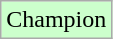<table class="wikitable">
<tr style="background:#cfc;">
<td>Champion</td>
</tr>
</table>
